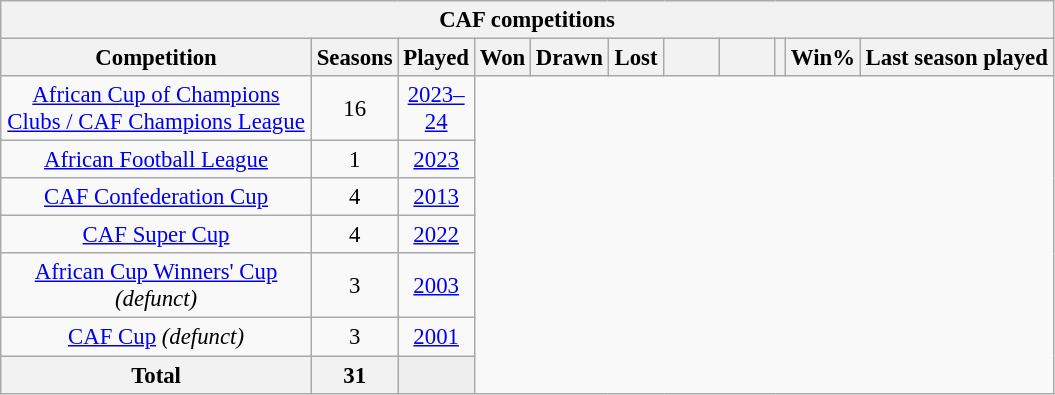<table class="wikitable sortable" style="font-size:95%; text-align: center;">
<tr>
<th colspan="11">CAF competitions</th>
</tr>
<tr>
<th width="200">Competition</th>
<th width="30">Seasons</th>
<th width="30">Played</th>
<th width="30">Won</th>
<th width="30">Drawn</th>
<th width="30">Lost</th>
<th width="30"></th>
<th width="30"></th>
<th></th>
<th>Win%</th>
<th>Last season played</th>
</tr>
<tr>
<td><a href='#'>African Cup of Champions Clubs / CAF Champions League</a></td>
<td>16<br></td>
<td><a href='#'>2023–24</a></td>
</tr>
<tr>
<td><a href='#'>African Football League</a></td>
<td>1<br></td>
<td><a href='#'>2023</a></td>
</tr>
<tr>
<td><a href='#'>CAF Confederation Cup</a></td>
<td>4<br></td>
<td><a href='#'>2013</a></td>
</tr>
<tr>
<td><a href='#'>CAF Super Cup</a></td>
<td>4<br></td>
<td><a href='#'>2022</a></td>
</tr>
<tr>
<td><a href='#'>African Cup Winners' Cup</a> <em>(defunct)</em></td>
<td>3<br></td>
<td><a href='#'>2003</a></td>
</tr>
<tr>
<td><a href='#'>CAF Cup</a> <em>(defunct)</em></td>
<td>3<br></td>
<td><a href='#'>2001</a></td>
</tr>
<tr bgcolor="#EEEEEE">
<th>Total</th>
<th>31<br></th>
<td></td>
</tr>
</table>
